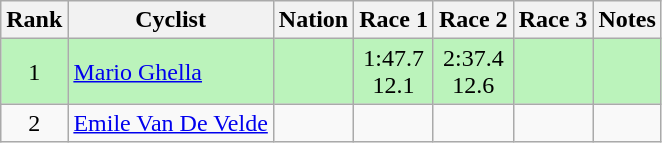<table class="wikitable sortable" style="text-align:center">
<tr>
<th>Rank</th>
<th>Cyclist</th>
<th>Nation</th>
<th>Race 1</th>
<th>Race 2</th>
<th>Race 3</th>
<th>Notes</th>
</tr>
<tr bgcolor=bbf3bb>
<td>1</td>
<td align=left><a href='#'>Mario Ghella</a></td>
<td align=left></td>
<td>1:47.7<br>12.1</td>
<td>2:37.4<br>12.6</td>
<td></td>
<td></td>
</tr>
<tr>
<td>2</td>
<td align=left><a href='#'>Emile Van De Velde</a></td>
<td align=left></td>
<td></td>
<td></td>
<td></td>
<td></td>
</tr>
</table>
